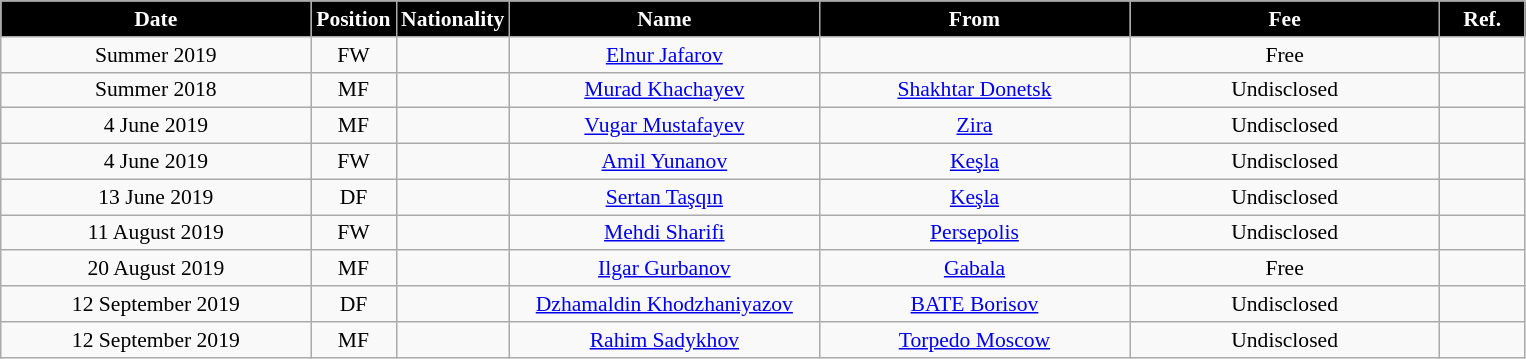<table class="wikitable"  style="text-align:center; font-size:90%; ">
<tr>
<th style="background:#000000; color:#FFFFFF; width:200px;">Date</th>
<th style="background:#000000; color:#FFFFFF; width:50px;">Position</th>
<th style="background:#000000; color:#FFFFFF; width:50px;">Nationality</th>
<th style="background:#000000; color:#FFFFFF; width:200px;">Name</th>
<th style="background:#000000; color:#FFFFFF; width:200px;">From</th>
<th style="background:#000000; color:#FFFFFF; width:200px;">Fee</th>
<th style="background:#000000; color:#FFFFFF; width:50px;">Ref.</th>
</tr>
<tr>
<td>Summer 2019</td>
<td>FW</td>
<td></td>
<td><a href='#'>Elnur Jafarov</a></td>
<td></td>
<td>Free</td>
<td></td>
</tr>
<tr>
<td>Summer 2018</td>
<td>MF</td>
<td></td>
<td><a href='#'>Murad Khachayev</a></td>
<td><a href='#'>Shakhtar Donetsk</a></td>
<td>Undisclosed</td>
<td></td>
</tr>
<tr>
<td>4 June 2019</td>
<td>MF</td>
<td></td>
<td><a href='#'>Vugar Mustafayev</a></td>
<td><a href='#'>Zira</a></td>
<td>Undisclosed</td>
<td></td>
</tr>
<tr>
<td>4 June 2019</td>
<td>FW</td>
<td></td>
<td><a href='#'>Amil Yunanov</a></td>
<td><a href='#'>Keşla</a></td>
<td>Undisclosed</td>
<td></td>
</tr>
<tr>
<td>13 June 2019</td>
<td>DF</td>
<td></td>
<td><a href='#'>Sertan Taşqın</a></td>
<td><a href='#'>Keşla</a></td>
<td>Undisclosed</td>
<td></td>
</tr>
<tr>
<td>11 August 2019</td>
<td>FW</td>
<td></td>
<td><a href='#'>Mehdi Sharifi</a></td>
<td><a href='#'>Persepolis</a></td>
<td>Undisclosed</td>
<td></td>
</tr>
<tr>
<td>20 August 2019</td>
<td>MF</td>
<td></td>
<td><a href='#'>Ilgar Gurbanov</a></td>
<td><a href='#'>Gabala</a></td>
<td>Free</td>
<td></td>
</tr>
<tr>
<td>12 September 2019</td>
<td>DF</td>
<td></td>
<td><a href='#'>Dzhamaldin Khodzhaniyazov</a></td>
<td><a href='#'>BATE Borisov</a></td>
<td>Undisclosed</td>
<td></td>
</tr>
<tr>
<td>12 September 2019</td>
<td>MF</td>
<td></td>
<td><a href='#'>Rahim Sadykhov</a></td>
<td><a href='#'>Torpedo Moscow</a></td>
<td>Undisclosed</td>
<td></td>
</tr>
</table>
